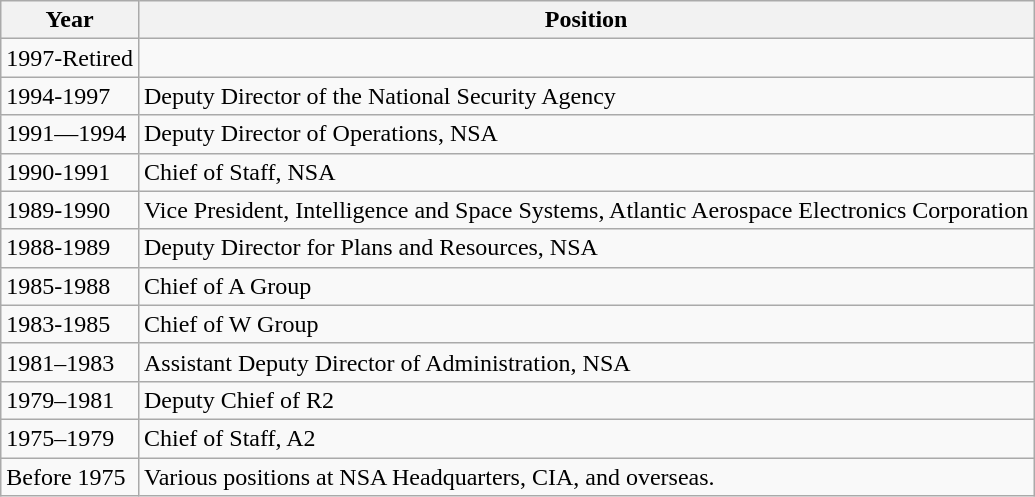<table class="wikitable">
<tr>
<th>Year</th>
<th>Position</th>
</tr>
<tr>
<td>1997-Retired</td>
<td></td>
</tr>
<tr>
<td>1994-1997</td>
<td>Deputy Director of the National Security Agency</td>
</tr>
<tr>
<td>1991—1994</td>
<td>Deputy Director of Operations, NSA</td>
</tr>
<tr>
<td>1990-1991</td>
<td>Chief of Staff, NSA</td>
</tr>
<tr>
<td>1989-1990</td>
<td>Vice President, Intelligence and Space Systems, Atlantic Aerospace Electronics Corporation</td>
</tr>
<tr>
<td>1988-1989</td>
<td>Deputy Director for Plans and Resources, NSA</td>
</tr>
<tr>
<td>1985-1988</td>
<td>Chief of A Group</td>
</tr>
<tr>
<td>1983-1985</td>
<td>Chief of W Group</td>
</tr>
<tr>
<td>1981–1983</td>
<td>Assistant Deputy Director of Administration, NSA</td>
</tr>
<tr>
<td>1979–1981</td>
<td>Deputy Chief of R2</td>
</tr>
<tr>
<td>1975–1979</td>
<td>Chief of Staff, A2</td>
</tr>
<tr>
<td>Before 1975</td>
<td>Various positions at NSA Headquarters, CIA, and overseas.</td>
</tr>
</table>
